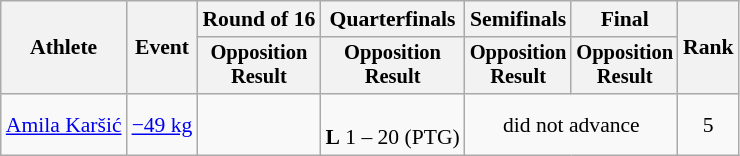<table class="wikitable" style="font-size:90%;">
<tr>
<th rowspan=2>Athlete</th>
<th rowspan=2>Event</th>
<th>Round of 16</th>
<th>Quarterfinals</th>
<th>Semifinals</th>
<th>Final</th>
<th rowspan=2>Rank</th>
</tr>
<tr style="font-size:95%">
<th>Opposition<br>Result</th>
<th>Opposition<br>Result</th>
<th>Opposition<br>Result</th>
<th>Opposition<br>Result</th>
</tr>
<tr align=center>
<td align=left><a href='#'>Amila Karšić</a></td>
<td align=left><a href='#'>−49 kg</a></td>
<td></td>
<td><br><strong>L</strong> 1 – 20 (PTG)</td>
<td colspan=2>did not advance</td>
<td>5</td>
</tr>
</table>
